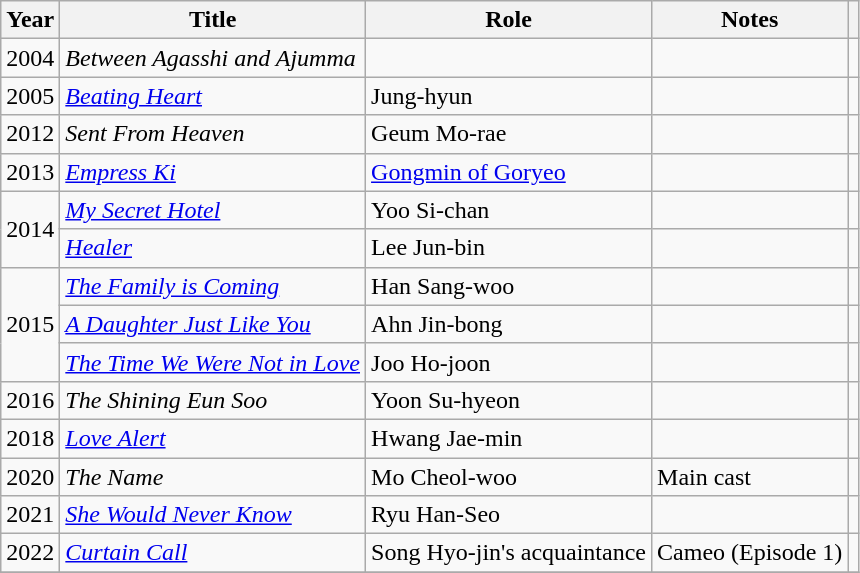<table class="wikitable sortable">
<tr>
<th>Year</th>
<th>Title</th>
<th>Role</th>
<th>Notes</th>
<th class="unsortable"></th>
</tr>
<tr>
<td>2004</td>
<td><em>Between Agasshi and Ajumma</em></td>
<td></td>
<td></td>
<td style="text-align:center"></td>
</tr>
<tr>
<td>2005</td>
<td><em><a href='#'>Beating Heart</a></em></td>
<td>Jung-hyun</td>
<td></td>
<td style="text-align:center"></td>
</tr>
<tr>
<td>2012</td>
<td><em>Sent From Heaven</em></td>
<td>Geum Mo-rae</td>
<td></td>
<td style="text-align:center"></td>
</tr>
<tr>
<td>2013</td>
<td><em><a href='#'>Empress Ki</a></em></td>
<td><a href='#'>Gongmin of Goryeo</a></td>
<td></td>
<td style="text-align:center"></td>
</tr>
<tr>
<td rowspan="2">2014</td>
<td><em><a href='#'>My Secret Hotel</a></em></td>
<td>Yoo Si-chan</td>
<td></td>
<td style="text-align:center"></td>
</tr>
<tr>
<td><em><a href='#'>Healer</a></em></td>
<td>Lee Jun-bin</td>
<td></td>
<td style="text-align:center"></td>
</tr>
<tr>
<td rowspan="3">2015</td>
<td><em><a href='#'>The Family is Coming</a></em></td>
<td>Han Sang-woo</td>
<td></td>
<td style="text-align:center"></td>
</tr>
<tr>
<td><em><a href='#'>A Daughter Just Like You</a></em></td>
<td>Ahn Jin-bong</td>
<td></td>
<td style="text-align:center"></td>
</tr>
<tr>
<td><em><a href='#'>The Time We Were Not in Love</a></em></td>
<td>Joo Ho-joon</td>
<td></td>
<td style="text-align:center"></td>
</tr>
<tr>
<td>2016</td>
<td><em>The Shining Eun Soo</em></td>
<td>Yoon Su-hyeon</td>
<td></td>
<td style="text-align:center"></td>
</tr>
<tr>
<td>2018</td>
<td><em><a href='#'>Love Alert</a></em></td>
<td>Hwang Jae-min</td>
<td></td>
<td style="text-align:center"></td>
</tr>
<tr>
<td>2020</td>
<td><em>The Name</em></td>
<td>Mo Cheol-woo</td>
<td>Main cast</td>
<td style="text-align:center"></td>
</tr>
<tr>
<td>2021</td>
<td><em><a href='#'>She Would Never Know</a></em></td>
<td>Ryu Han-Seo</td>
<td></td>
<td style="text-align:center"></td>
</tr>
<tr>
<td>2022</td>
<td><em><a href='#'>Curtain Call</a></em></td>
<td>Song Hyo-jin's acquaintance</td>
<td>Cameo (Episode 1)</td>
<td></td>
</tr>
<tr>
</tr>
</table>
